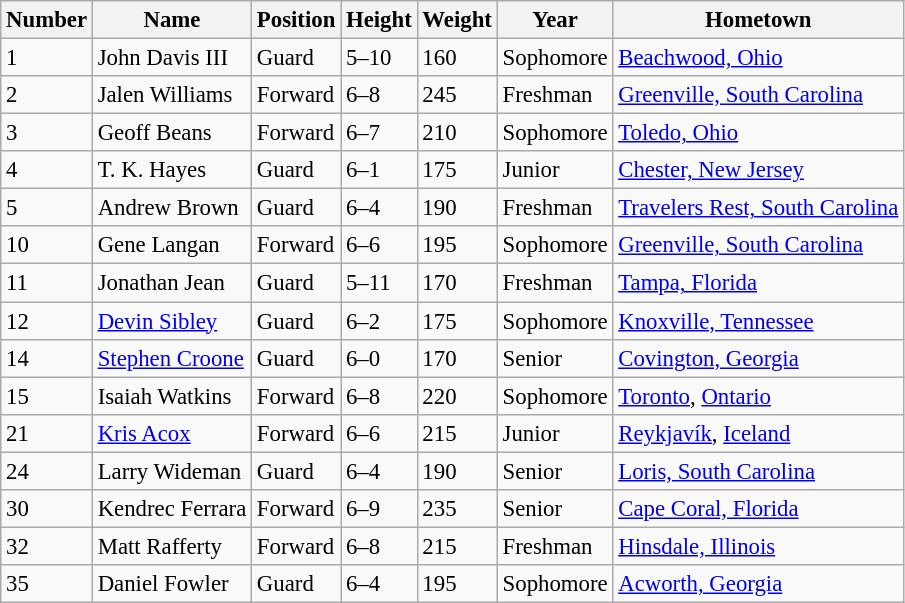<table class="wikitable sortable" style="font-size: 95%;">
<tr>
<th>Number</th>
<th>Name</th>
<th>Position</th>
<th>Height</th>
<th>Weight</th>
<th>Year</th>
<th>Hometown</th>
</tr>
<tr>
<td>1</td>
<td>John Davis III</td>
<td>Guard</td>
<td>5–10</td>
<td>160</td>
<td>Sophomore</td>
<td><a href='#'>Beachwood, Ohio</a></td>
</tr>
<tr>
<td>2</td>
<td>Jalen Williams</td>
<td>Forward</td>
<td>6–8</td>
<td>245</td>
<td>Freshman</td>
<td><a href='#'>Greenville, South Carolina</a></td>
</tr>
<tr>
<td>3</td>
<td>Geoff Beans</td>
<td>Forward</td>
<td>6–7</td>
<td>210</td>
<td>Sophomore</td>
<td><a href='#'>Toledo, Ohio</a></td>
</tr>
<tr>
<td>4</td>
<td>T. K. Hayes</td>
<td>Guard</td>
<td>6–1</td>
<td>175</td>
<td>Junior</td>
<td><a href='#'>Chester, New Jersey</a></td>
</tr>
<tr>
<td>5</td>
<td>Andrew Brown</td>
<td>Guard</td>
<td>6–4</td>
<td>190</td>
<td>Freshman</td>
<td><a href='#'>Travelers Rest, South Carolina</a></td>
</tr>
<tr>
<td>10</td>
<td>Gene Langan</td>
<td>Forward</td>
<td>6–6</td>
<td>195</td>
<td>Sophomore</td>
<td><a href='#'>Greenville, South Carolina</a></td>
</tr>
<tr>
<td>11</td>
<td>Jonathan Jean</td>
<td>Guard</td>
<td>5–11</td>
<td>170</td>
<td>Freshman</td>
<td><a href='#'>Tampa, Florida</a></td>
</tr>
<tr>
<td>12</td>
<td><a href='#'>Devin Sibley</a></td>
<td>Guard</td>
<td>6–2</td>
<td>175</td>
<td>Sophomore</td>
<td><a href='#'>Knoxville, Tennessee</a></td>
</tr>
<tr>
<td>14</td>
<td><a href='#'>Stephen Croone</a></td>
<td>Guard</td>
<td>6–0</td>
<td>170</td>
<td>Senior</td>
<td><a href='#'>Covington, Georgia</a></td>
</tr>
<tr>
<td>15</td>
<td>Isaiah Watkins</td>
<td>Forward</td>
<td>6–8</td>
<td>220</td>
<td>Sophomore</td>
<td><a href='#'>Toronto</a>, <a href='#'>Ontario</a></td>
</tr>
<tr>
<td>21</td>
<td><a href='#'>Kris Acox</a></td>
<td>Forward</td>
<td>6–6</td>
<td>215</td>
<td>Junior</td>
<td><a href='#'>Reykjavík</a>, <a href='#'>Iceland</a></td>
</tr>
<tr>
<td>24</td>
<td>Larry Wideman</td>
<td>Guard</td>
<td>6–4</td>
<td>190</td>
<td>Senior</td>
<td><a href='#'>Loris, South Carolina</a></td>
</tr>
<tr>
<td>30</td>
<td>Kendrec Ferrara</td>
<td>Forward</td>
<td>6–9</td>
<td>235</td>
<td>Senior</td>
<td><a href='#'>Cape Coral, Florida</a></td>
</tr>
<tr>
<td>32</td>
<td>Matt Rafferty</td>
<td>Forward</td>
<td>6–8</td>
<td>215</td>
<td>Freshman</td>
<td><a href='#'>Hinsdale, Illinois</a></td>
</tr>
<tr>
<td>35</td>
<td>Daniel Fowler</td>
<td>Guard</td>
<td>6–4</td>
<td>195</td>
<td>Sophomore</td>
<td><a href='#'>Acworth, Georgia</a></td>
</tr>
</table>
